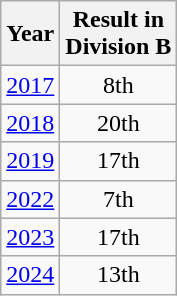<table class="wikitable" style="text-align:center">
<tr>
<th>Year</th>
<th>Result in<br>Division B</th>
</tr>
<tr>
<td><a href='#'>2017</a></td>
<td>8th</td>
</tr>
<tr>
<td><a href='#'>2018</a></td>
<td>20th</td>
</tr>
<tr>
<td><a href='#'>2019</a></td>
<td>17th</td>
</tr>
<tr>
<td><a href='#'>2022</a></td>
<td>7th</td>
</tr>
<tr>
<td><a href='#'>2023</a></td>
<td>17th</td>
</tr>
<tr>
<td><a href='#'>2024</a></td>
<td>13th</td>
</tr>
</table>
